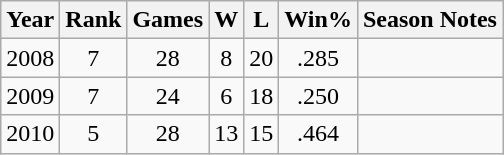<table class="wikitable" style="text-align:center">
<tr>
<th>Year</th>
<th>Rank</th>
<th>Games</th>
<th>W</th>
<th>L</th>
<th>Win%</th>
<th>Season Notes</th>
</tr>
<tr>
<td>2008</td>
<td>7</td>
<td>28</td>
<td>8</td>
<td>20</td>
<td>.285</td>
<td></td>
</tr>
<tr>
<td>2009</td>
<td>7</td>
<td>24</td>
<td>6</td>
<td>18</td>
<td>.250</td>
<td></td>
</tr>
<tr>
<td>2010</td>
<td>5</td>
<td>28</td>
<td>13</td>
<td>15</td>
<td>.464</td>
<td></td>
</tr>
</table>
